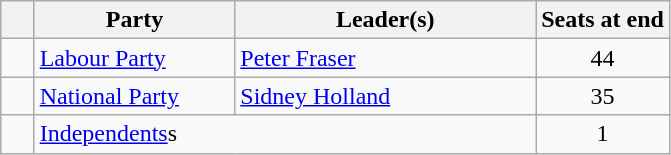<table class="wikitable">
<tr ------------------>
<th width=5%></th>
<th width=30% align=center>Party</th>
<th width=45% align=center>Leader(s)</th>
<th width=20% align=center>Seats at end</th>
</tr>
<tr ------------------>
<td></td>
<td><a href='#'>Labour Party</a></td>
<td><a href='#'>Peter Fraser</a></td>
<td align=center>44</td>
</tr>
<tr ------------------>
<td></td>
<td><a href='#'>National Party</a></td>
<td><a href='#'>Sidney Holland</a></td>
<td align=center>35</td>
</tr>
<tr ------------------>
<td></td>
<td colspan=2><a href='#'>Independents</a>s</td>
<td align=center>1</td>
</tr>
</table>
